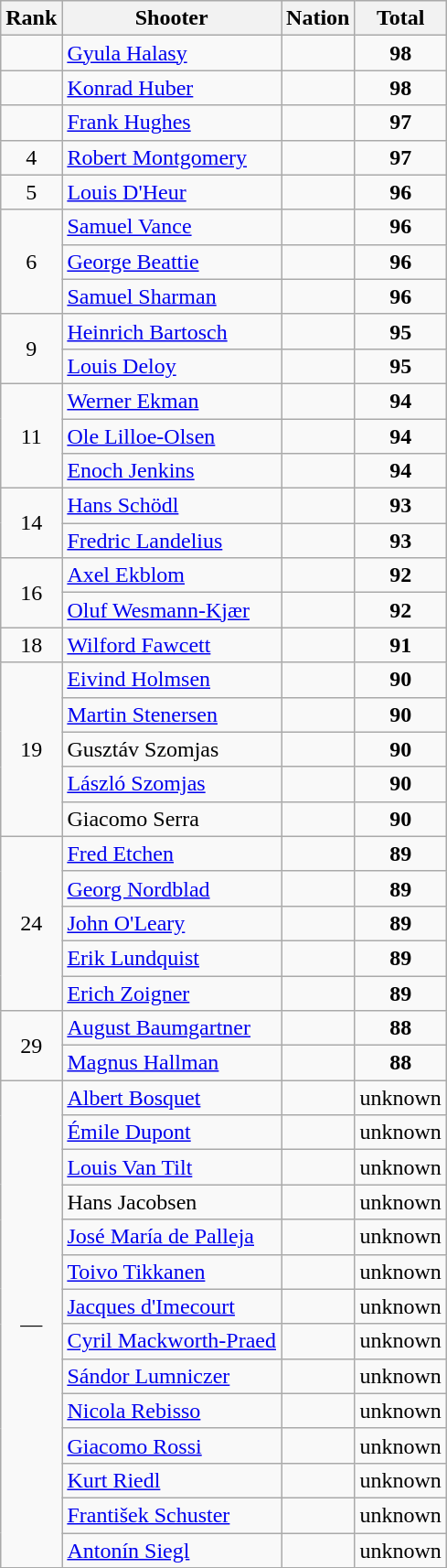<table class="wikitable sortable" style="text-align:center">
<tr>
<th>Rank</th>
<th>Shooter</th>
<th>Nation</th>
<th>Total</th>
</tr>
<tr>
<td></td>
<td align=left><a href='#'>Gyula Halasy</a></td>
<td align=left></td>
<td><strong>98</strong></td>
</tr>
<tr>
<td></td>
<td align=left><a href='#'>Konrad Huber</a></td>
<td align=left></td>
<td><strong>98</strong></td>
</tr>
<tr>
<td></td>
<td align=left><a href='#'>Frank Hughes</a></td>
<td align=left></td>
<td><strong>97</strong></td>
</tr>
<tr>
<td>4</td>
<td align=left><a href='#'>Robert Montgomery</a></td>
<td align=left></td>
<td><strong>97</strong></td>
</tr>
<tr>
<td>5</td>
<td align=left><a href='#'>Louis D'Heur</a></td>
<td align=left></td>
<td><strong>96</strong></td>
</tr>
<tr>
<td rowspan=3>6</td>
<td align=left><a href='#'>Samuel Vance</a></td>
<td align=left></td>
<td><strong>96</strong></td>
</tr>
<tr>
<td align=left><a href='#'>George Beattie</a></td>
<td align=left></td>
<td><strong>96</strong></td>
</tr>
<tr>
<td align=left><a href='#'>Samuel Sharman</a></td>
<td align=left></td>
<td><strong>96</strong></td>
</tr>
<tr>
<td rowspan=2>9</td>
<td align=left><a href='#'>Heinrich Bartosch</a></td>
<td align=left></td>
<td><strong>95</strong></td>
</tr>
<tr>
<td align=left><a href='#'>Louis Deloy</a></td>
<td align=left></td>
<td><strong>95</strong></td>
</tr>
<tr>
<td rowspan=3>11</td>
<td align=left><a href='#'>Werner Ekman</a></td>
<td align=left></td>
<td><strong>94</strong></td>
</tr>
<tr>
<td align=left><a href='#'>Ole Lilloe-Olsen</a></td>
<td align=left></td>
<td><strong>94</strong></td>
</tr>
<tr>
<td align=left><a href='#'>Enoch Jenkins</a></td>
<td align=left></td>
<td><strong>94</strong></td>
</tr>
<tr>
<td rowspan=2>14</td>
<td align=left><a href='#'>Hans Schödl</a></td>
<td align=left></td>
<td><strong>93</strong></td>
</tr>
<tr>
<td align=left><a href='#'>Fredric Landelius</a></td>
<td align=left></td>
<td><strong>93</strong></td>
</tr>
<tr>
<td rowspan=2>16</td>
<td align=left><a href='#'>Axel Ekblom</a></td>
<td align=left></td>
<td><strong>92</strong></td>
</tr>
<tr>
<td align=left><a href='#'>Oluf Wesmann-Kjær</a></td>
<td align=left></td>
<td><strong>92</strong></td>
</tr>
<tr>
<td>18</td>
<td align=left><a href='#'>Wilford Fawcett</a></td>
<td align=left></td>
<td><strong>91</strong></td>
</tr>
<tr>
<td rowspan=5>19</td>
<td align=left><a href='#'>Eivind Holmsen</a></td>
<td align=left></td>
<td><strong>90</strong></td>
</tr>
<tr>
<td align=left><a href='#'>Martin Stenersen</a></td>
<td align=left></td>
<td><strong>90</strong></td>
</tr>
<tr>
<td align=left>Gusztáv Szomjas</td>
<td align=left></td>
<td><strong>90</strong></td>
</tr>
<tr>
<td align=left><a href='#'>László Szomjas</a></td>
<td align=left></td>
<td><strong>90</strong></td>
</tr>
<tr>
<td align=left>Giacomo Serra</td>
<td align=left></td>
<td><strong>90</strong></td>
</tr>
<tr>
<td rowspan=5>24</td>
<td align=left><a href='#'>Fred Etchen</a></td>
<td align=left></td>
<td><strong>89</strong></td>
</tr>
<tr>
<td align=left><a href='#'>Georg Nordblad</a></td>
<td align=left></td>
<td><strong>89</strong></td>
</tr>
<tr>
<td align=left><a href='#'>John O'Leary</a></td>
<td align=left></td>
<td><strong>89</strong></td>
</tr>
<tr>
<td align=left><a href='#'>Erik Lundquist</a></td>
<td align=left></td>
<td><strong>89</strong></td>
</tr>
<tr>
<td align=left><a href='#'>Erich Zoigner</a></td>
<td align=left></td>
<td><strong>89</strong></td>
</tr>
<tr>
<td rowspan=2>29</td>
<td align=left><a href='#'>August Baumgartner</a></td>
<td align=left></td>
<td><strong>88</strong></td>
</tr>
<tr>
<td align=left><a href='#'>Magnus Hallman</a></td>
<td align=left></td>
<td><strong>88</strong></td>
</tr>
<tr>
<td rowspan=14 data-sort-value=31>—</td>
<td align=left><a href='#'>Albert Bosquet</a></td>
<td align=left></td>
<td>unknown</td>
</tr>
<tr>
<td align=left><a href='#'>Émile Dupont</a></td>
<td align=left></td>
<td>unknown</td>
</tr>
<tr>
<td align=left><a href='#'>Louis Van Tilt</a></td>
<td align=left></td>
<td>unknown</td>
</tr>
<tr>
<td align=left>Hans Jacobsen</td>
<td align=left></td>
<td>unknown</td>
</tr>
<tr>
<td align=left><a href='#'>José María de Palleja</a></td>
<td align=left></td>
<td>unknown</td>
</tr>
<tr>
<td align=left><a href='#'>Toivo Tikkanen</a></td>
<td align=left></td>
<td>unknown</td>
</tr>
<tr>
<td align=left><a href='#'>Jacques d'Imecourt</a></td>
<td align=left></td>
<td>unknown</td>
</tr>
<tr>
<td align=left><a href='#'>Cyril Mackworth-Praed</a></td>
<td align=left></td>
<td>unknown</td>
</tr>
<tr>
<td align=left><a href='#'>Sándor Lumniczer</a></td>
<td align=left></td>
<td>unknown</td>
</tr>
<tr>
<td align=left><a href='#'>Nicola Rebisso</a></td>
<td align=left></td>
<td>unknown</td>
</tr>
<tr>
<td align=left><a href='#'>Giacomo Rossi</a></td>
<td align=left></td>
<td>unknown</td>
</tr>
<tr>
<td align=left><a href='#'>Kurt Riedl</a></td>
<td align=left></td>
<td>unknown</td>
</tr>
<tr>
<td align=left><a href='#'>František Schuster</a></td>
<td align=left></td>
<td>unknown</td>
</tr>
<tr>
<td align=left><a href='#'>Antonín Siegl</a></td>
<td align=left></td>
<td>unknown</td>
</tr>
</table>
